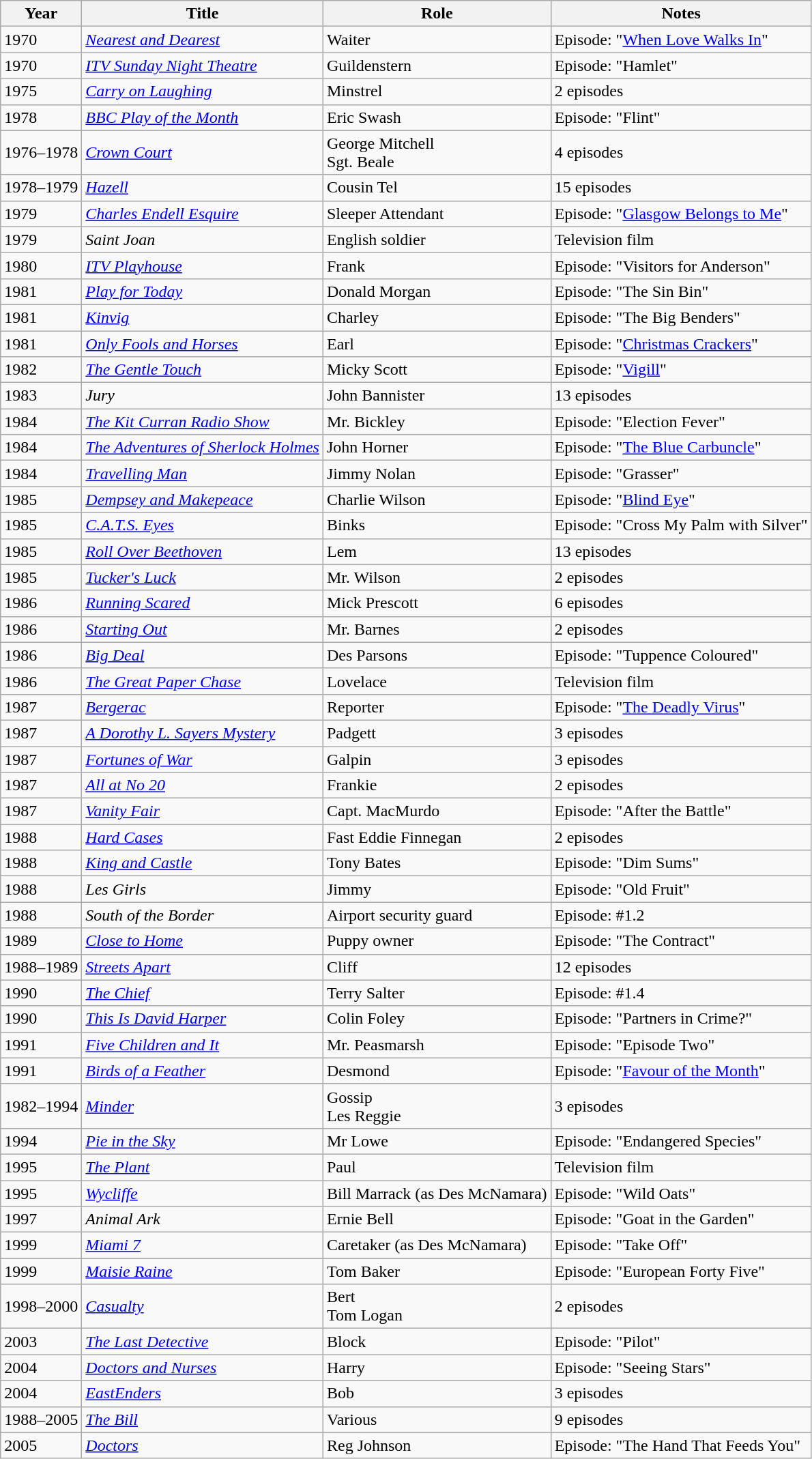<table class="wikitable sortable">
<tr>
<th>Year</th>
<th>Title</th>
<th>Role</th>
<th class="unsortable">Notes</th>
</tr>
<tr>
<td>1970</td>
<td><em><a href='#'>Nearest and Dearest</a></em></td>
<td>Waiter</td>
<td>Episode: "<a href='#'>When Love Walks In</a>"</td>
</tr>
<tr>
<td>1970</td>
<td><em><a href='#'>ITV Sunday Night Theatre</a></em></td>
<td>Guildenstern</td>
<td>Episode: "Hamlet"</td>
</tr>
<tr>
<td>1975</td>
<td><em><a href='#'>Carry on Laughing</a></em></td>
<td>Minstrel</td>
<td>2 episodes</td>
</tr>
<tr>
<td>1978</td>
<td><em><a href='#'>BBC Play of the Month</a></em></td>
<td>Eric Swash</td>
<td>Episode: "Flint"</td>
</tr>
<tr>
<td>1976–1978</td>
<td><em><a href='#'>Crown Court</a></em></td>
<td>George Mitchell<br>Sgt. Beale</td>
<td>4 episodes</td>
</tr>
<tr>
<td>1978–1979</td>
<td><em><a href='#'>Hazell</a></em></td>
<td>Cousin Tel</td>
<td>15 episodes</td>
</tr>
<tr>
<td>1979</td>
<td><em><a href='#'>Charles Endell Esquire</a></em></td>
<td>Sleeper Attendant</td>
<td>Episode: "<a href='#'>Glasgow Belongs to Me</a>"</td>
</tr>
<tr>
<td>1979</td>
<td><em>Saint Joan</em></td>
<td>English soldier</td>
<td>Television film</td>
</tr>
<tr>
<td>1980</td>
<td><em><a href='#'>ITV Playhouse</a></em></td>
<td>Frank</td>
<td>Episode: "Visitors for Anderson"</td>
</tr>
<tr>
<td>1981</td>
<td><em><a href='#'>Play for Today</a></em></td>
<td>Donald Morgan</td>
<td>Episode: "The Sin Bin"</td>
</tr>
<tr>
<td>1981</td>
<td><em><a href='#'>Kinvig</a></em></td>
<td>Charley</td>
<td>Episode: "The Big Benders"</td>
</tr>
<tr>
<td>1981</td>
<td><em><a href='#'>Only Fools and Horses</a></em></td>
<td>Earl</td>
<td>Episode: "<a href='#'>Christmas Crackers</a>"</td>
</tr>
<tr>
<td>1982</td>
<td><em><a href='#'>The Gentle Touch</a></em></td>
<td>Micky Scott</td>
<td>Episode: "<a href='#'>Vigill</a>"</td>
</tr>
<tr>
<td>1983</td>
<td><em>Jury</em></td>
<td>John Bannister</td>
<td>13 episodes</td>
</tr>
<tr>
<td>1984</td>
<td><em><a href='#'>The Kit Curran Radio Show</a></em></td>
<td>Mr. Bickley</td>
<td>Episode: "Election Fever"</td>
</tr>
<tr>
<td>1984</td>
<td><em><a href='#'>The Adventures of Sherlock Holmes</a></em></td>
<td>John Horner</td>
<td>Episode: "<a href='#'>The Blue Carbuncle</a>"</td>
</tr>
<tr>
<td>1984</td>
<td><em><a href='#'>Travelling Man</a></em></td>
<td>Jimmy Nolan</td>
<td>Episode: "Grasser"</td>
</tr>
<tr>
<td>1985</td>
<td><em><a href='#'>Dempsey and Makepeace</a></em></td>
<td>Charlie Wilson</td>
<td>Episode: "<a href='#'>Blind Eye</a>"</td>
</tr>
<tr>
<td>1985</td>
<td><em><a href='#'>C.A.T.S. Eyes</a></em></td>
<td>Binks</td>
<td>Episode: "Cross My Palm with Silver"</td>
</tr>
<tr>
<td>1985</td>
<td><em><a href='#'>Roll Over Beethoven</a></em></td>
<td>Lem</td>
<td>13 episodes</td>
</tr>
<tr>
<td>1985</td>
<td><em><a href='#'>Tucker's Luck</a></em></td>
<td>Mr. Wilson</td>
<td>2 episodes</td>
</tr>
<tr>
<td>1986</td>
<td><em><a href='#'>Running Scared</a></em></td>
<td>Mick Prescott</td>
<td>6 episodes</td>
</tr>
<tr>
<td>1986</td>
<td><em><a href='#'>Starting Out</a></em></td>
<td>Mr. Barnes</td>
<td>2 episodes</td>
</tr>
<tr>
<td>1986</td>
<td><em><a href='#'>Big Deal</a></em></td>
<td>Des Parsons</td>
<td>Episode: "Tuppence Coloured"</td>
</tr>
<tr>
<td>1986</td>
<td><em><a href='#'>The Great Paper Chase</a></em></td>
<td>Lovelace</td>
<td>Television film</td>
</tr>
<tr>
<td>1987</td>
<td><em><a href='#'>Bergerac</a></em></td>
<td>Reporter</td>
<td>Episode: "<a href='#'>The Deadly Virus</a>"</td>
</tr>
<tr>
<td>1987</td>
<td><em><a href='#'>A Dorothy L. Sayers Mystery</a></em></td>
<td>Padgett</td>
<td>3 episodes</td>
</tr>
<tr>
<td>1987</td>
<td><em><a href='#'>Fortunes of War</a></em></td>
<td>Galpin</td>
<td>3 episodes</td>
</tr>
<tr>
<td>1987</td>
<td><em><a href='#'>All at No 20</a></em></td>
<td>Frankie</td>
<td>2 episodes</td>
</tr>
<tr>
<td>1987</td>
<td><em><a href='#'>Vanity Fair</a></em></td>
<td>Capt. MacMurdo</td>
<td>Episode: "After the Battle"</td>
</tr>
<tr>
<td>1988</td>
<td><em><a href='#'>Hard Cases</a></em></td>
<td>Fast Eddie Finnegan</td>
<td>2 episodes</td>
</tr>
<tr>
<td>1988</td>
<td><em><a href='#'>King and Castle</a></em></td>
<td>Tony Bates</td>
<td>Episode: "Dim Sums"</td>
</tr>
<tr>
<td>1988</td>
<td><em>Les Girls</em></td>
<td>Jimmy</td>
<td>Episode: "Old Fruit"</td>
</tr>
<tr>
<td>1988</td>
<td><em>South of the Border</em></td>
<td>Airport security guard</td>
<td>Episode: #1.2</td>
</tr>
<tr>
<td>1989</td>
<td><em><a href='#'>Close to Home</a></em></td>
<td>Puppy owner</td>
<td>Episode: "The Contract"</td>
</tr>
<tr>
<td>1988–1989</td>
<td><em><a href='#'>Streets Apart</a></em></td>
<td>Cliff</td>
<td>12 episodes</td>
</tr>
<tr>
<td>1990</td>
<td><em><a href='#'>The Chief</a></em></td>
<td>Terry Salter</td>
<td>Episode: #1.4</td>
</tr>
<tr>
<td>1990</td>
<td><em><a href='#'>This Is David Harper</a></em></td>
<td>Colin Foley</td>
<td>Episode: "Partners in Crime?"</td>
</tr>
<tr>
<td>1991</td>
<td><em><a href='#'>Five Children and It</a></em></td>
<td>Mr. Peasmarsh</td>
<td>Episode: "Episode Two"</td>
</tr>
<tr>
<td>1991</td>
<td><em><a href='#'>Birds of a Feather</a></em></td>
<td>Desmond</td>
<td>Episode: "<a href='#'>Favour of the Month</a>"</td>
</tr>
<tr>
<td>1982–1994</td>
<td><em><a href='#'>Minder</a></em></td>
<td>Gossip<br>Les
Reggie</td>
<td>3 episodes</td>
</tr>
<tr>
<td>1994</td>
<td><em><a href='#'>Pie in the Sky</a></em></td>
<td>Mr Lowe</td>
<td>Episode: "Endangered Species"</td>
</tr>
<tr>
<td>1995</td>
<td><em><a href='#'>The Plant</a></em></td>
<td>Paul</td>
<td>Television film</td>
</tr>
<tr>
<td>1995</td>
<td><em><a href='#'>Wycliffe</a></em></td>
<td>Bill Marrack (as Des McNamara)</td>
<td>Episode: "Wild Oats"</td>
</tr>
<tr>
<td>1997</td>
<td><em>Animal Ark</em></td>
<td>Ernie Bell</td>
<td>Episode: "Goat in the Garden"</td>
</tr>
<tr>
<td>1999</td>
<td><em><a href='#'>Miami 7</a></em></td>
<td>Caretaker (as Des McNamara)</td>
<td>Episode: "Take Off"</td>
</tr>
<tr>
<td>1999</td>
<td><em><a href='#'>Maisie Raine</a></em></td>
<td>Tom Baker</td>
<td>Episode: "European Forty Five"</td>
</tr>
<tr>
<td>1998–2000</td>
<td><em><a href='#'>Casualty</a></em></td>
<td>Bert<br>Tom Logan</td>
<td>2 episodes</td>
</tr>
<tr>
<td>2003</td>
<td><em><a href='#'>The Last Detective</a></em></td>
<td>Block</td>
<td>Episode: "Pilot"</td>
</tr>
<tr>
<td>2004</td>
<td><em><a href='#'>Doctors and Nurses</a></em></td>
<td>Harry</td>
<td>Episode: "Seeing Stars"</td>
</tr>
<tr>
<td>2004</td>
<td><em><a href='#'>EastEnders</a></em></td>
<td>Bob</td>
<td>3 episodes</td>
</tr>
<tr>
<td>1988–2005</td>
<td><em><a href='#'>The Bill</a></em></td>
<td>Various</td>
<td>9 episodes</td>
</tr>
<tr>
<td>2005</td>
<td><em><a href='#'>Doctors</a></em></td>
<td>Reg Johnson</td>
<td>Episode: "The Hand That Feeds You"</td>
</tr>
</table>
